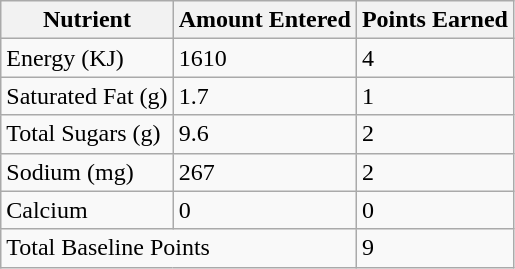<table class="wikitable">
<tr>
<th>Nutrient</th>
<th>Amount Entered</th>
<th>Points Earned</th>
</tr>
<tr>
<td>Energy (KJ)</td>
<td>1610</td>
<td>4</td>
</tr>
<tr>
<td>Saturated Fat (g)</td>
<td>1.7</td>
<td>1</td>
</tr>
<tr>
<td>Total Sugars (g)</td>
<td>9.6</td>
<td>2</td>
</tr>
<tr>
<td>Sodium (mg)</td>
<td>267</td>
<td>2</td>
</tr>
<tr>
<td>Calcium</td>
<td>0</td>
<td>0</td>
</tr>
<tr>
<td colspan="2">Total Baseline Points</td>
<td>9</td>
</tr>
</table>
